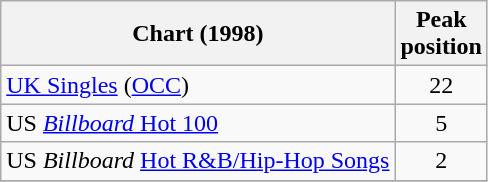<table class="wikitable sortable">
<tr>
<th>Chart (1998)</th>
<th>Peak<br>position</th>
</tr>
<tr>
<td><a href='#'>UK Singles</a> (<a href='#'>OCC</a>)</td>
<td align="center">22</td>
</tr>
<tr>
<td>US <a href='#'><em>Billboard</em> Hot 100</a></td>
<td align="center">5</td>
</tr>
<tr>
<td>US <em>Billboard</em> <a href='#'>Hot R&B/Hip-Hop Songs</a></td>
<td align="center">2</td>
</tr>
<tr>
</tr>
</table>
